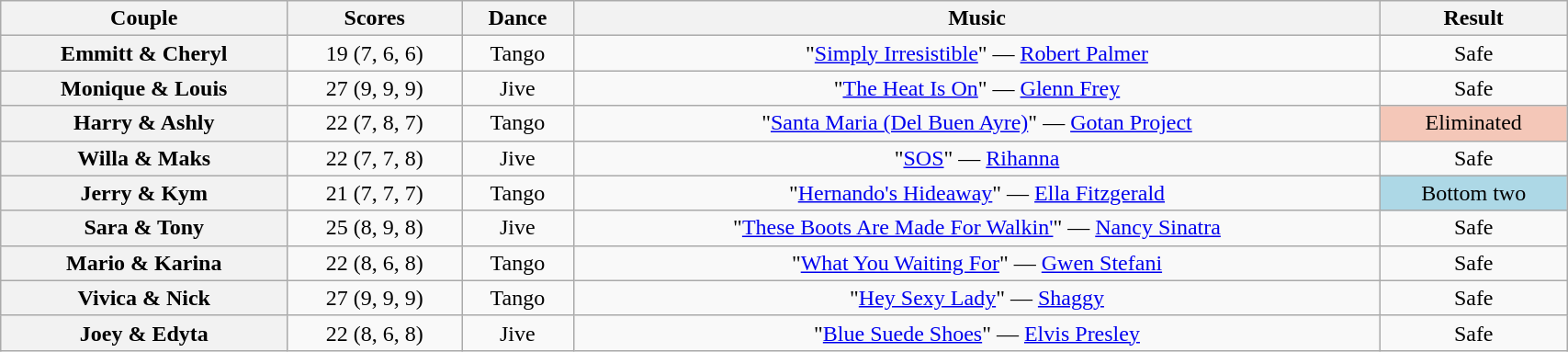<table class="wikitable sortable" style="text-align:center; width:90%">
<tr>
<th scope="col">Couple</th>
<th scope="col">Scores</th>
<th scope="col" class="unsortable">Dance</th>
<th scope="col" class="unsortable">Music</th>
<th scope="col" class="unsortable">Result</th>
</tr>
<tr>
<th scope="row">Emmitt & Cheryl</th>
<td>19 (7, 6, 6)</td>
<td>Tango</td>
<td>"<a href='#'>Simply Irresistible</a>" — <a href='#'>Robert Palmer</a></td>
<td>Safe</td>
</tr>
<tr>
<th scope="row">Monique & Louis</th>
<td>27 (9, 9, 9)</td>
<td>Jive</td>
<td>"<a href='#'>The Heat Is On</a>" — <a href='#'>Glenn Frey</a></td>
<td>Safe</td>
</tr>
<tr>
<th scope="row">Harry & Ashly</th>
<td>22 (7, 8, 7)</td>
<td>Tango</td>
<td>"<a href='#'>Santa Maria (Del Buen Ayre)</a>" — <a href='#'>Gotan Project</a></td>
<td bgcolor=f4c7b8>Eliminated</td>
</tr>
<tr>
<th scope="row">Willa & Maks</th>
<td>22 (7, 7, 8)</td>
<td>Jive</td>
<td>"<a href='#'>SOS</a>" — <a href='#'>Rihanna</a></td>
<td>Safe</td>
</tr>
<tr>
<th scope="row">Jerry & Kym</th>
<td>21 (7, 7, 7)</td>
<td>Tango</td>
<td>"<a href='#'>Hernando's Hideaway</a>" — <a href='#'>Ella Fitzgerald</a></td>
<td bgcolor=lightblue>Bottom two</td>
</tr>
<tr>
<th scope="row">Sara & Tony</th>
<td>25 (8, 9, 8)</td>
<td>Jive</td>
<td>"<a href='#'>These Boots Are Made For Walkin'</a>" — <a href='#'>Nancy Sinatra</a></td>
<td>Safe</td>
</tr>
<tr>
<th scope="row">Mario & Karina</th>
<td>22 (8, 6, 8)</td>
<td>Tango</td>
<td>"<a href='#'>What You Waiting For</a>" — <a href='#'>Gwen Stefani</a></td>
<td>Safe</td>
</tr>
<tr>
<th scope="row">Vivica & Nick</th>
<td>27 (9, 9, 9)</td>
<td>Tango</td>
<td>"<a href='#'>Hey Sexy Lady</a>" — <a href='#'>Shaggy</a></td>
<td>Safe</td>
</tr>
<tr>
<th scope="row">Joey & Edyta</th>
<td>22 (8, 6, 8)</td>
<td>Jive</td>
<td>"<a href='#'>Blue Suede Shoes</a>" — <a href='#'>Elvis Presley</a></td>
<td>Safe</td>
</tr>
</table>
